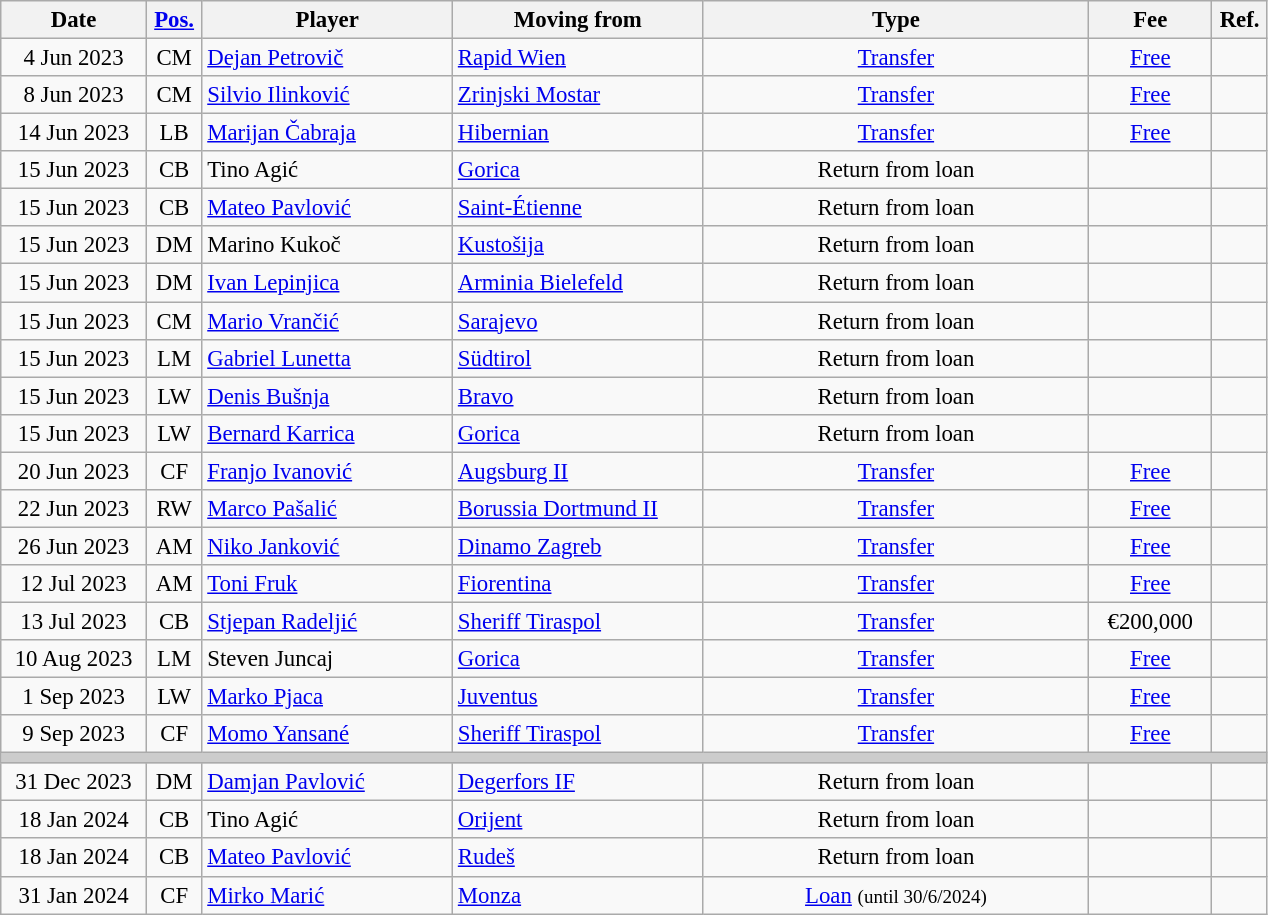<table class="wikitable" style="font-size: 95%; text-align: center;">
<tr>
<th width=90>Date</th>
<th width=30><a href='#'>Pos.</a></th>
<th width=160>Player</th>
<th width=160>Moving from</th>
<th width=250>Type</th>
<th width=75>Fee</th>
<th width=30>Ref.</th>
</tr>
<tr>
<td>4 Jun 2023</td>
<td>CM</td>
<td style="text-align:left;"> <a href='#'>Dejan Petrovič</a></td>
<td style="text-align:left;"> <a href='#'>Rapid Wien</a></td>
<td><a href='#'>Transfer</a></td>
<td><a href='#'>Free</a></td>
<td></td>
</tr>
<tr>
<td>8 Jun 2023</td>
<td>CM</td>
<td style="text-align:left;"> <a href='#'>Silvio Ilinković</a></td>
<td style="text-align:left;"> <a href='#'>Zrinjski Mostar</a></td>
<td><a href='#'>Transfer</a></td>
<td><a href='#'>Free</a></td>
<td></td>
</tr>
<tr>
<td>14 Jun 2023</td>
<td>LB</td>
<td style="text-align:left;"> <a href='#'>Marijan Čabraja</a></td>
<td style="text-align:left;"> <a href='#'>Hibernian</a></td>
<td><a href='#'>Transfer</a></td>
<td><a href='#'>Free</a></td>
<td></td>
</tr>
<tr>
<td>15 Jun 2023</td>
<td>CB</td>
<td style="text-align:left;"> Tino Agić</td>
<td style="text-align:left;"> <a href='#'>Gorica</a></td>
<td>Return from loan</td>
<td></td>
<td></td>
</tr>
<tr>
<td>15 Jun 2023</td>
<td>CB</td>
<td style="text-align:left;"> <a href='#'>Mateo Pavlović</a></td>
<td style="text-align:left;"> <a href='#'>Saint-Étienne</a></td>
<td>Return from loan</td>
<td></td>
<td></td>
</tr>
<tr>
<td>15 Jun 2023</td>
<td>DM</td>
<td style="text-align:left;"> Marino Kukoč</td>
<td style="text-align:left;"> <a href='#'>Kustošija</a></td>
<td>Return from loan</td>
<td></td>
<td></td>
</tr>
<tr>
<td>15 Jun 2023</td>
<td>DM</td>
<td style="text-align:left;"> <a href='#'>Ivan Lepinjica</a></td>
<td style="text-align:left;"> <a href='#'>Arminia Bielefeld</a></td>
<td>Return from loan</td>
<td></td>
<td></td>
</tr>
<tr>
<td>15 Jun 2023</td>
<td>CM</td>
<td style="text-align:left;"> <a href='#'>Mario Vrančić</a></td>
<td style="text-align:left;"> <a href='#'>Sarajevo</a></td>
<td>Return from loan</td>
<td></td>
<td></td>
</tr>
<tr>
<td>15 Jun 2023</td>
<td>LM</td>
<td style="text-align:left;"> <a href='#'>Gabriel Lunetta</a></td>
<td style="text-align:left;"> <a href='#'>Südtirol</a></td>
<td>Return from loan</td>
<td></td>
<td></td>
</tr>
<tr>
<td>15 Jun 2023</td>
<td>LW</td>
<td style="text-align:left;"> <a href='#'>Denis Bušnja</a></td>
<td style="text-align:left;"> <a href='#'>Bravo</a></td>
<td>Return from loan</td>
<td></td>
<td></td>
</tr>
<tr>
<td>15 Jun 2023</td>
<td>LW</td>
<td style="text-align:left;"> <a href='#'>Bernard Karrica</a></td>
<td style="text-align:left;"> <a href='#'>Gorica</a></td>
<td>Return from loan</td>
<td></td>
<td></td>
</tr>
<tr>
<td>20 Jun 2023</td>
<td>CF</td>
<td style="text-align:left;"> <a href='#'>Franjo Ivanović</a></td>
<td style="text-align:left;"> <a href='#'>Augsburg II</a></td>
<td><a href='#'>Transfer</a></td>
<td><a href='#'>Free</a></td>
<td></td>
</tr>
<tr>
<td>22 Jun 2023</td>
<td>RW</td>
<td style="text-align:left;"> <a href='#'>Marco Pašalić</a></td>
<td style="text-align:left;"> <a href='#'>Borussia Dortmund II</a></td>
<td><a href='#'>Transfer</a></td>
<td><a href='#'>Free</a></td>
<td></td>
</tr>
<tr>
<td>26 Jun 2023</td>
<td>AM</td>
<td style="text-align:left;"> <a href='#'>Niko Janković</a></td>
<td style="text-align:left;"> <a href='#'>Dinamo Zagreb</a></td>
<td><a href='#'>Transfer</a></td>
<td><a href='#'>Free</a></td>
<td></td>
</tr>
<tr>
<td>12 Jul 2023</td>
<td>AM</td>
<td style="text-align:left;"> <a href='#'>Toni Fruk</a></td>
<td style="text-align:left;"> <a href='#'>Fiorentina</a></td>
<td><a href='#'>Transfer</a></td>
<td><a href='#'>Free</a></td>
<td></td>
</tr>
<tr>
<td>13 Jul 2023</td>
<td>CB</td>
<td style="text-align:left;"> <a href='#'>Stjepan Radeljić</a></td>
<td style="text-align:left;"> <a href='#'>Sheriff Tiraspol</a></td>
<td><a href='#'>Transfer</a></td>
<td>€200,000</td>
<td></td>
</tr>
<tr>
<td>10 Aug 2023</td>
<td>LM</td>
<td style="text-align:left;"> Steven Juncaj</td>
<td style="text-align:left;"> <a href='#'>Gorica</a></td>
<td><a href='#'>Transfer</a></td>
<td><a href='#'>Free</a></td>
<td></td>
</tr>
<tr>
<td>1 Sep 2023</td>
<td>LW</td>
<td style="text-align:left;"> <a href='#'>Marko Pjaca</a></td>
<td style="text-align:left;"> <a href='#'>Juventus</a></td>
<td><a href='#'>Transfer</a></td>
<td><a href='#'>Free</a></td>
<td></td>
</tr>
<tr>
<td>9 Sep 2023</td>
<td>CF</td>
<td style="text-align:left;"> <a href='#'>Momo Yansané</a></td>
<td style="text-align:left;"> <a href='#'>Sheriff Tiraspol</a></td>
<td><a href='#'>Transfer</a></td>
<td><a href='#'>Free</a></td>
<td></td>
</tr>
<tr style="color:#CCCCCC;background-color:#CCCCCC">
<td colspan="7"></td>
</tr>
<tr>
<td>31 Dec 2023</td>
<td>DM</td>
<td style="text-align:left;"> <a href='#'>Damjan Pavlović</a></td>
<td style="text-align:left;"> <a href='#'>Degerfors IF</a></td>
<td>Return from loan</td>
<td></td>
<td></td>
</tr>
<tr>
<td>18 Jan 2024</td>
<td>CB</td>
<td style="text-align:left;"> Tino Agić</td>
<td style="text-align:left;"> <a href='#'>Orijent</a></td>
<td>Return from loan</td>
<td></td>
<td></td>
</tr>
<tr>
<td>18 Jan 2024</td>
<td>CB</td>
<td style="text-align:left;"> <a href='#'>Mateo Pavlović</a></td>
<td style="text-align:left;"> <a href='#'>Rudeš</a></td>
<td>Return from loan</td>
<td></td>
<td></td>
</tr>
<tr>
<td>31 Jan 2024</td>
<td>CF</td>
<td style="text-align:left;"> <a href='#'>Mirko Marić</a></td>
<td style="text-align:left;"> <a href='#'>Monza</a></td>
<td><a href='#'>Loan</a> <small>(until 30/6/2024)</small></td>
<td></td>
<td></td>
</tr>
</table>
